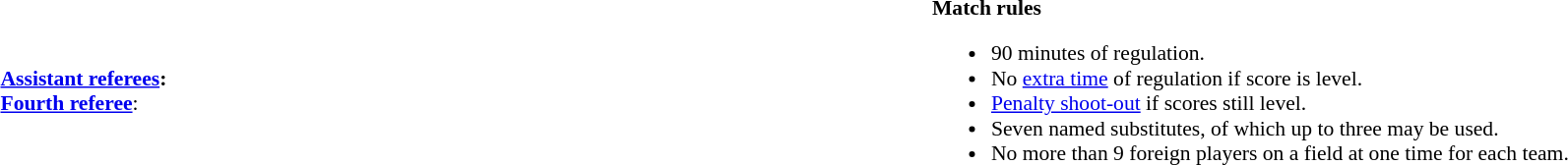<table width=100% style="font-size:90%">
<tr>
<td><br><strong><a href='#'>Assistant referees</a>:</strong><br><strong><a href='#'>Fourth referee</a></strong>:</td>
<td style="width:50%; vertical-align:top;"><br><strong>Match rules</strong><ul><li>90 minutes of regulation.</li><li>No <a href='#'>extra time</a> of regulation if score is level.</li><li><a href='#'>Penalty shoot-out</a> if scores still level.</li><li>Seven named substitutes, of which up to three may be used.</li><li>No more than 9 foreign players on a field at one time for each team.</li></ul></td>
</tr>
</table>
